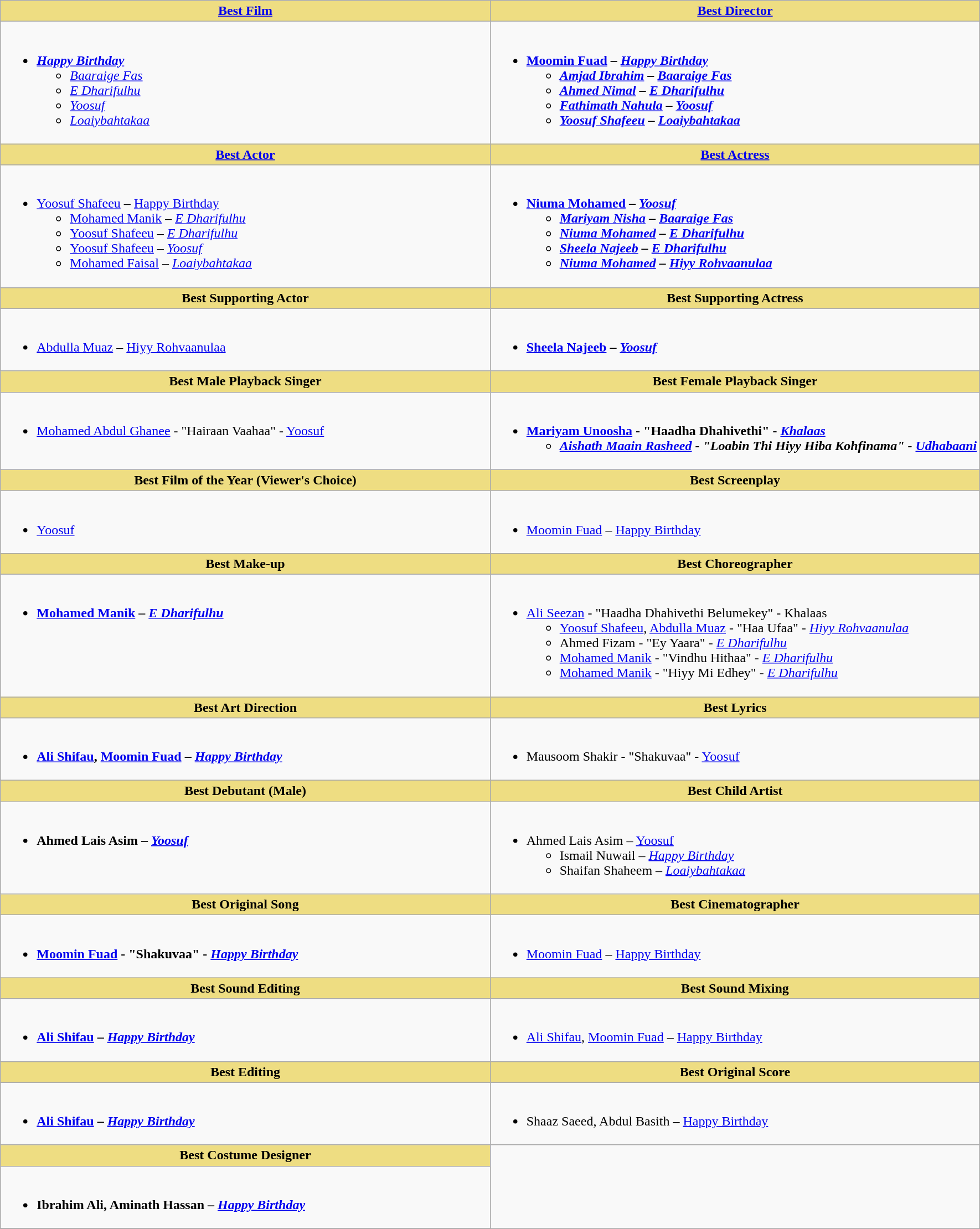<table class="wikitable">
<tr>
<th style="background:#EEDD82; width:50%;"><a href='#'>Best Film</a></th>
<th style="background:#EEDD82; width:50%;"><a href='#'>Best Director</a></th>
</tr>
<tr>
<td valign="top"><br><ul><li><strong><em><a href='#'>Happy Birthday</a></em></strong><ul><li><em><a href='#'>Baaraige Fas</a></em></li><li><em><a href='#'>E Dharifulhu</a></em></li><li><em><a href='#'>Yoosuf</a></em></li><li><em><a href='#'>Loaiybahtakaa</a></em></li></ul></li></ul></td>
<td valign="top"><br><ul><li><strong><a href='#'>Moomin Fuad</a> – <em><a href='#'>Happy Birthday</a><strong><em><ul><li><a href='#'>Amjad Ibrahim</a> – </em><a href='#'>Baaraige Fas</a><em></li><li><a href='#'>Ahmed Nimal</a> – </em><a href='#'>E Dharifulhu</a><em></li><li><a href='#'>Fathimath Nahula</a> – </em><a href='#'>Yoosuf</a><em></li><li><a href='#'>Yoosuf Shafeeu</a> – </em><a href='#'>Loaiybahtakaa</a><em></li></ul></li></ul></td>
</tr>
<tr>
<th style="background:#EEDD82; width:50%;"><a href='#'>Best Actor</a></th>
<th style="background:#EEDD82; width:50%;"><a href='#'>Best Actress</a></th>
</tr>
<tr>
<td valign="top"><br><ul><li></strong><a href='#'>Yoosuf Shafeeu</a> – </em><a href='#'>Happy Birthday</a></em></strong><ul><li><a href='#'>Mohamed Manik</a> – <em><a href='#'>E Dharifulhu</a></em></li><li><a href='#'>Yoosuf Shafeeu</a> – <em><a href='#'>E Dharifulhu</a></em></li><li><a href='#'>Yoosuf Shafeeu</a> – <em><a href='#'>Yoosuf</a></em></li><li><a href='#'>Mohamed Faisal</a> – <em><a href='#'>Loaiybahtakaa</a></em></li></ul></li></ul></td>
<td valign="top"><br><ul><li><strong><a href='#'>Niuma Mohamed</a> – <em><a href='#'>Yoosuf</a><strong><em><ul><li><a href='#'>Mariyam Nisha</a> – </em><a href='#'>Baaraige Fas</a><em></li><li><a href='#'>Niuma Mohamed</a> – </em><a href='#'>E Dharifulhu</a><em></li><li><a href='#'>Sheela Najeeb</a> – </em><a href='#'>E Dharifulhu</a><em></li><li><a href='#'>Niuma Mohamed</a> – </em><a href='#'>Hiyy Rohvaanulaa</a><em></li></ul></li></ul></td>
</tr>
<tr>
<th style="background:#EEDD82; width:50%;">Best Supporting Actor</th>
<th style="background:#EEDD82; width:50%;">Best Supporting Actress</th>
</tr>
<tr>
<td valign="top"><br><ul><li></strong><a href='#'>Abdulla Muaz</a> – </em><a href='#'>Hiyy Rohvaanulaa</a></em></strong></li></ul></td>
<td valign="top"><br><ul><li><strong><a href='#'>Sheela Najeeb</a> – <em><a href='#'>Yoosuf</a><strong><em></li></ul></td>
</tr>
<tr>
<th style="background:#EEDD82; width:50%;">Best Male Playback Singer</th>
<th style="background:#EEDD82; width:50%;">Best Female Playback Singer</th>
</tr>
<tr>
<td valign="top"><br><ul><li></strong><a href='#'>Mohamed Abdul Ghanee</a> - "Hairaan Vaahaa" - </em><a href='#'>Yoosuf</a></em></strong></li></ul></td>
<td valign="top"><br><ul><li><strong><a href='#'>Mariyam Unoosha</a> - "Haadha Dhahivethi" - <em><a href='#'>Khalaas</a><strong><em><ul><li><a href='#'>Aishath Maain Rasheed</a> - "Loabin Thi Hiyy Hiba Kohfinama" - </em><a href='#'>Udhabaani</a><em></li></ul></li></ul></td>
</tr>
<tr>
<th style="background:#EEDD82; width:50%;">Best Film of the Year (Viewer's Choice)</th>
<th style="background:#EEDD82; width:50%;">Best Screenplay</th>
</tr>
<tr>
<td valign="top"><br><ul><li></em></strong><a href='#'>Yoosuf</a><strong><em></li></ul></td>
<td valign="top"><br><ul><li></strong><a href='#'>Moomin Fuad</a> – </em><a href='#'>Happy Birthday</a></em></strong></li></ul></td>
</tr>
<tr>
<th style="background:#EEDD82; width:50%;">Best Make-up</th>
<th style="background:#EEDD82; width:50%;">Best Choreographer</th>
</tr>
<tr>
<td valign="top"><br><ul><li><strong><a href='#'>Mohamed Manik</a> – <em><a href='#'>E Dharifulhu</a><strong><em></li></ul></td>
<td valign="top"><br><ul><li></strong><a href='#'>Ali Seezan</a> - "Haadha Dhahivethi Belumekey" - </em>Khalaas</em></strong><ul><li><a href='#'>Yoosuf Shafeeu</a>, <a href='#'>Abdulla Muaz</a> - "Haa Ufaa" - <em><a href='#'>Hiyy Rohvaanulaa</a></em></li><li>Ahmed Fizam - "Ey Yaara" - <em><a href='#'>E Dharifulhu</a></em></li><li><a href='#'>Mohamed Manik</a> - "Vindhu Hithaa" - <em><a href='#'>E Dharifulhu</a></em></li><li><a href='#'>Mohamed Manik</a> - "Hiyy Mi Edhey" - <em><a href='#'>E Dharifulhu</a></em></li></ul></li></ul></td>
</tr>
<tr>
<th style="background:#EEDD82; width:50%;">Best Art Direction</th>
<th style="background:#EEDD82; width:50%;">Best Lyrics</th>
</tr>
<tr>
<td valign="top"><br><ul><li><strong><a href='#'>Ali Shifau</a>, <a href='#'>Moomin Fuad</a> – <em><a href='#'>Happy Birthday</a><strong><em></li></ul></td>
<td valign="top"><br><ul><li></strong>Mausoom Shakir - "Shakuvaa" - </em><a href='#'>Yoosuf</a></em></strong></li></ul></td>
</tr>
<tr>
<th style="background:#EEDD82; width:50%;">Best Debutant (Male)</th>
<th style="background:#EEDD82; width:50%;">Best Child Artist</th>
</tr>
<tr>
<td valign="top"><br><ul><li><strong>Ahmed Lais Asim – <em><a href='#'>Yoosuf</a><strong><em></li></ul></td>
<td valign="top"><br><ul><li></strong>Ahmed Lais Asim – </em><a href='#'>Yoosuf</a></em></strong><ul><li>Ismail Nuwail – <em><a href='#'>Happy Birthday</a></em></li><li>Shaifan Shaheem – <em><a href='#'>Loaiybahtakaa</a></em></li></ul></li></ul></td>
</tr>
<tr>
<th style="background:#EEDD82; width:50%;">Best Original Song</th>
<th style="background:#EEDD82; width:50%;">Best Cinematographer</th>
</tr>
<tr>
<td valign="top"><br><ul><li><strong><a href='#'>Moomin Fuad</a> - "Shakuvaa" - <em><a href='#'>Happy Birthday</a><strong><em></li></ul></td>
<td valign="top"><br><ul><li></strong><a href='#'>Moomin Fuad</a> – </em><a href='#'>Happy Birthday</a></em></strong></li></ul></td>
</tr>
<tr>
<th style="background:#EEDD82; width:50%;">Best Sound Editing</th>
<th style="background:#EEDD82; width:50%;">Best Sound Mixing</th>
</tr>
<tr>
<td valign="top"><br><ul><li><strong><a href='#'>Ali Shifau</a> – <em><a href='#'>Happy Birthday</a><strong><em></li></ul></td>
<td valign="top"><br><ul><li></strong><a href='#'>Ali Shifau</a>, <a href='#'>Moomin Fuad</a> – </em><a href='#'>Happy Birthday</a></em></strong></li></ul></td>
</tr>
<tr>
<th style="background:#EEDD82; width:50%;">Best Editing</th>
<th style="background:#EEDD82; width:50%;">Best Original Score</th>
</tr>
<tr>
<td valign="top"><br><ul><li><strong><a href='#'>Ali Shifau</a> – <em><a href='#'>Happy Birthday</a><strong><em></li></ul></td>
<td valign="top"><br><ul><li></strong>Shaaz Saeed, Abdul Basith – </em><a href='#'>Happy Birthday</a></em></strong></li></ul></td>
</tr>
<tr>
<th style="background:#EEDD82; width:50%;">Best Costume Designer</th>
</tr>
<tr>
<td valign="top"><br><ul><li><strong>Ibrahim Ali, Aminath Hassan – <em><a href='#'>Happy Birthday</a><strong><em></li></ul></td>
</tr>
<tr>
</tr>
</table>
